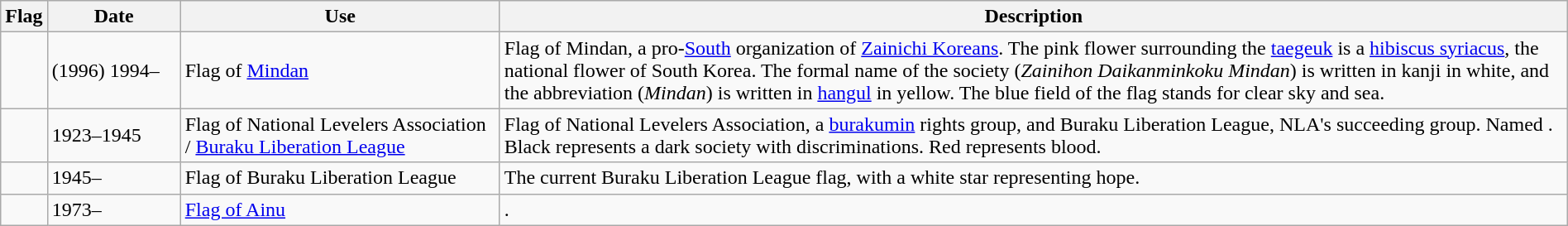<table class="wikitable" width="100%">
<tr>
<th>Flag</th>
<th style="width:100px;">Date</th>
<th style="width:250px;">Use</th>
<th style="min-width:250px;">Description</th>
</tr>
<tr>
<td class="noresize"> </td>
<td>(1996) 1994–</td>
<td>Flag of <a href='#'>Mindan</a></td>
<td>Flag of Mindan, a pro-<a href='#'>South</a> organization of <a href='#'>Zainichi Koreans</a>. The pink flower surrounding the <a href='#'>taegeuk</a> is a <a href='#'>hibiscus syriacus</a>, the national flower of South Korea. The formal name of the society (<em>Zainihon Daikanminkoku Mindan</em>) is written in kanji in white, and the abbreviation (<em>Mindan</em>) is written in <a href='#'>hangul</a> in yellow. The blue field of the flag stands for clear sky and sea.</td>
</tr>
<tr>
<td></td>
<td>1923–1945</td>
<td>Flag of National Levelers Association / <a href='#'>Buraku Liberation League</a></td>
<td>Flag of National Levelers Association, a <a href='#'>burakumin</a> rights group, and Buraku Liberation League, NLA's succeeding group. Named . Black represents a dark society with discriminations. Red represents blood.</td>
</tr>
<tr>
<td></td>
<td>1945–</td>
<td>Flag of Buraku Liberation League</td>
<td>The current Buraku Liberation League flag, with a white star representing hope.</td>
</tr>
<tr>
<td></td>
<td>1973–</td>
<td><a href='#'>Flag of Ainu</a></td>
<td>.</td>
</tr>
</table>
